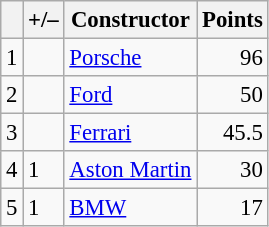<table class="wikitable" style="font-size: 95%;">
<tr>
<th scope="col"></th>
<th scope="col">+/–</th>
<th scope="col">Constructor</th>
<th scope="col">Points</th>
</tr>
<tr>
<td align="center">1</td>
<td align="left"></td>
<td> <a href='#'>Porsche</a></td>
<td align="right">96</td>
</tr>
<tr>
<td align="center">2</td>
<td align="left"></td>
<td> <a href='#'>Ford</a></td>
<td align="right">50</td>
</tr>
<tr>
<td align="center">3</td>
<td align="left"></td>
<td> <a href='#'>Ferrari</a></td>
<td align="right">45.5</td>
</tr>
<tr>
<td align="center">4</td>
<td align="left"> 1</td>
<td> <a href='#'>Aston Martin</a></td>
<td align="right">30</td>
</tr>
<tr>
<td align="center">5</td>
<td align="left"> 1</td>
<td> <a href='#'>BMW</a></td>
<td align="right">17</td>
</tr>
</table>
